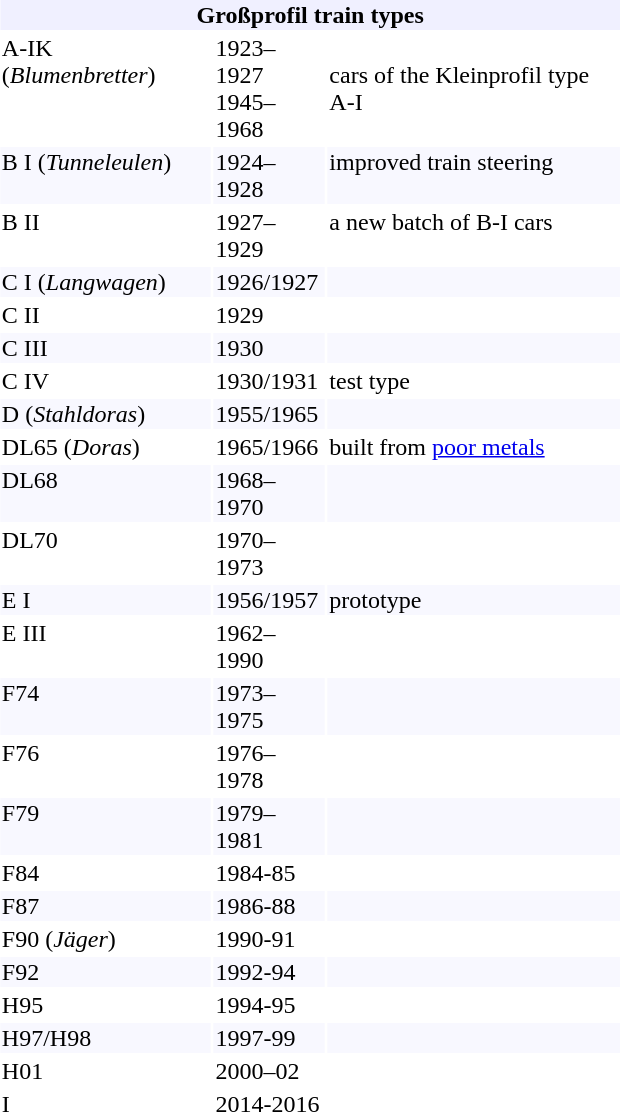<table style="float: right; margin-left: 0.6em; width: 33%">
<tr>
<th colspan="3" style="background-color: #F0F0FF">Großprofil train types</th>
</tr>
<tr style="background-color: #FFFFFF">
<td style="vertical-align: top">A-IK (<em>Blumenbretter</em>)</td>
<td style="vertical-align: top">1923–1927<br>1945–1968</td>
<td>cars of the Kleinprofil type A-I</td>
</tr>
<tr style="background-color: #F8F8FF">
<td style="vertical-align: top">B I (<em>Tunneleulen</em>)</td>
<td style="vertical-align: top">1924–1928</td>
<td style="vertical-align: top">improved train steering</td>
</tr>
<tr style="background-color: #FFFFFF">
<td style="vertical-align: top">B II</td>
<td style="vertical-align: top">1927–1929</td>
<td style="vertical-align: top">a new batch of B-I cars</td>
</tr>
<tr style="background-color: #F8F8FF">
<td style="vertical-align: top">C I (<em>Langwagen</em>)</td>
<td style="vertical-align: top">1926/1927</td>
<td style="vertical-align: top"></td>
</tr>
<tr style="background-color: #FFFFFF">
<td style="vertical-align: top">C II</td>
<td style="vertical-align: top">1929</td>
<td style="vertical-align: top"></td>
</tr>
<tr style="background-color: #F8F8FF">
<td style="vertical-align: top">C III</td>
<td style="vertical-align: top">1930</td>
<td style="vertical-align: top"></td>
</tr>
<tr style="background-color: #FFFFFF">
<td style="vertical-align: top">C IV</td>
<td style="vertical-align: top">1930/1931</td>
<td style="vertical-align: top">test type</td>
</tr>
<tr style="background-color: #F8F8FF">
<td style="vertical-align: top">D (<em>Stahldoras</em>)</td>
<td style="vertical-align: top">1955/1965</td>
<td style="vertical-align: top"></td>
</tr>
<tr style="background-color: #FFFFFF">
<td style="vertical-align: top">DL65 (<em>Doras</em>)</td>
<td style="vertical-align: top">1965/1966</td>
<td style="vertical-align: top">built from <a href='#'>poor metals</a></td>
</tr>
<tr style="background-color: #F8F8FF">
<td style="vertical-align: top">DL68</td>
<td style="vertical-align: top">1968–1970</td>
<td style="vertical-align: top"></td>
</tr>
<tr style="background-color: #FFFFFF">
<td style="vertical-align: top">DL70</td>
<td style="vertical-align: top">1970–1973</td>
<td style="vertical-align: top"></td>
</tr>
<tr style="background-color: #F8F8FF">
<td style="vertical-align: top">E I</td>
<td style="vertical-align: top">1956/1957</td>
<td style="vertical-align: top">prototype</td>
</tr>
<tr style="background-color: #FFFFFF">
<td style="vertical-align: top">E III</td>
<td style="vertical-align: top">1962–1990</td>
<td style="vertical-align: top"></td>
</tr>
<tr style="background-color: #F8F8FF">
<td style="vertical-align: top">F74</td>
<td style="vertical-align: top">1973–1975</td>
<td style="vertical-align: top"></td>
</tr>
<tr style="background-color: #FFFFFF">
<td style="vertical-align: top">F76</td>
<td style="vertical-align: top">1976–1978</td>
<td style="vertical-align: top"></td>
</tr>
<tr style="background-color: #F8F8FF">
<td style="vertical-align: top">F79</td>
<td style="vertical-align: top">1979–1981</td>
<td style="vertical-align: top"></td>
</tr>
<tr style=";background-color: #FFFFFF">
<td style="vertical-align: top">F84</td>
<td style="vertical-align: top">1984-85</td>
<td style="vertical-align: top"></td>
</tr>
<tr style="background-color: #F8F8FF">
<td style="vertical-align: top">F87</td>
<td style="vertical-align: top">1986-88</td>
<td style="vertical-align: top"></td>
</tr>
<tr style="background-color: #FFFFFF">
<td style="vertical-align: top">F90 (<em>Jäger</em>)</td>
<td style="vertical-align: top">1990-91</td>
<td style="vertical-align: top"></td>
</tr>
<tr style="background-color: #F8F8FF">
<td style="vertical-align: top">F92</td>
<td style="vertical-align: top">1992-94</td>
<td style="vertical-align: top"></td>
</tr>
<tr style="background-color: #FFFFFF">
<td style="vertical-align: top">H95</td>
<td style="vertical-align: top">1994-95</td>
<td style="vertical-align: top"></td>
</tr>
<tr style="background-color: #F8F8FF">
<td style="vertical-align: top">H97/H98</td>
<td style="vertical-align: top">1997-99</td>
<td style="vertical-align: top"></td>
</tr>
<tr style="background-color: #FFFFFF">
<td style="vertical-align: top">H01</td>
<td style="vertical-align: top">2000–02</td>
<td style="vertical-align: top"></td>
</tr>
<tr style="background-color: #FFFFFF">
<td style="vertical-align: top">I</td>
<td style="vertical-align: top">2014-2016</td>
<td style="vertical-align: top"></td>
</tr>
</table>
